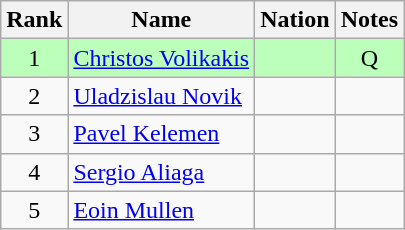<table class="wikitable sortable" style="text-align:center">
<tr>
<th>Rank</th>
<th>Name</th>
<th>Nation</th>
<th>Notes</th>
</tr>
<tr bgcolor=bbffbb>
<td>1</td>
<td align=left><a href='#'>Christos Volikakis</a></td>
<td align=left></td>
<td>Q</td>
</tr>
<tr>
<td>2</td>
<td align=left><a href='#'>Uladzislau Novik</a></td>
<td align=left></td>
<td></td>
</tr>
<tr>
<td>3</td>
<td align=left><a href='#'>Pavel Kelemen</a></td>
<td align=left></td>
<td></td>
</tr>
<tr>
<td>4</td>
<td align=left><a href='#'>Sergio Aliaga</a></td>
<td align=left></td>
<td></td>
</tr>
<tr>
<td>5</td>
<td align=left><a href='#'>Eoin Mullen</a></td>
<td align=left></td>
<td></td>
</tr>
</table>
